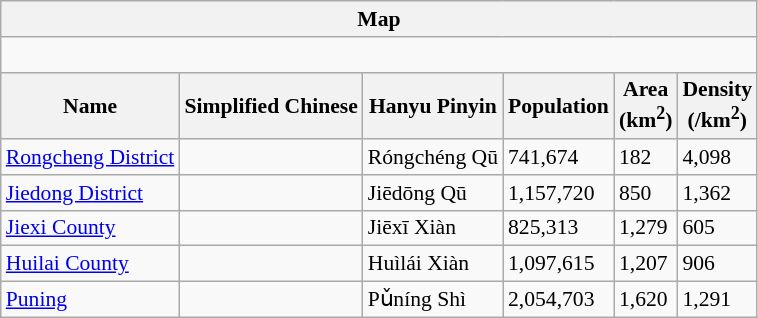<table class="wikitable" style="font-size:90%;">
<tr>
<th colspan="6">Map</th>
</tr>
<tr>
<td colspan="6"><div><br> 






</div></td>
</tr>
<tr>
<th>Name</th>
<th>Simplified Chinese</th>
<th>Hanyu Pinyin</th>
<th>Population<br></th>
<th>Area<br>(km<sup>2</sup>)</th>
<th>Density<br>(/km<sup>2</sup>)</th>
</tr>
<tr>
<td><a href='#'>Rongcheng District</a></td>
<td></td>
<td>Róngchéng Qū</td>
<td>741,674</td>
<td>182</td>
<td>4,098</td>
</tr>
<tr>
<td><a href='#'>Jiedong District</a></td>
<td></td>
<td>Jiēdōng Qū</td>
<td>1,157,720</td>
<td>850</td>
<td>1,362</td>
</tr>
<tr>
<td><a href='#'>Jiexi County</a></td>
<td></td>
<td>Jiēxī Xiàn</td>
<td>825,313</td>
<td>1,279</td>
<td>605</td>
</tr>
<tr>
<td><a href='#'>Huilai County</a></td>
<td></td>
<td>Huìlái Xiàn</td>
<td>1,097,615</td>
<td>1,207</td>
<td>906</td>
</tr>
<tr>
<td><a href='#'>Puning</a></td>
<td></td>
<td>Pǔníng Shì</td>
<td>2,054,703</td>
<td>1,620</td>
<td>1,291</td>
</tr>
</table>
